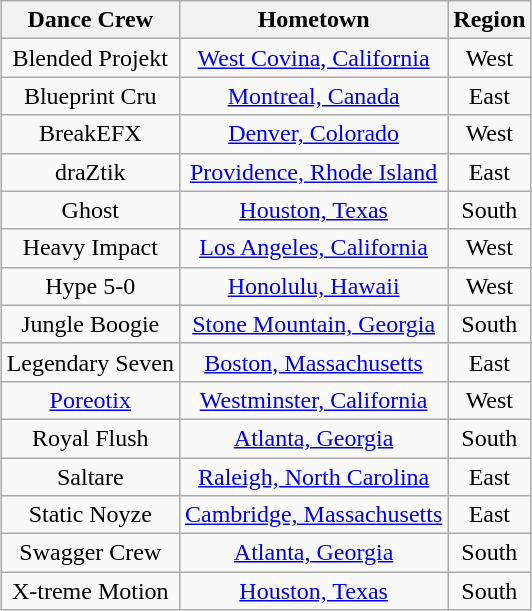<table class="wikitable sortable" style="margin:auto; text-align:center">
<tr>
<th>Dance Crew</th>
<th>Hometown</th>
<th>Region</th>
</tr>
<tr>
<td>Blended Projekt</td>
<td><a href='#'>West Covina, California</a></td>
<td>West</td>
</tr>
<tr>
<td>Blueprint Cru</td>
<td><a href='#'>Montreal, Canada</a></td>
<td>East</td>
</tr>
<tr>
<td>BreakEFX</td>
<td><a href='#'>Denver, Colorado</a></td>
<td>West</td>
</tr>
<tr>
<td>draZtik</td>
<td><a href='#'>Providence, Rhode Island</a></td>
<td>East</td>
</tr>
<tr>
<td>Ghost</td>
<td><a href='#'>Houston, Texas</a></td>
<td>South</td>
</tr>
<tr>
<td>Heavy Impact</td>
<td><a href='#'>Los Angeles, California</a></td>
<td>West</td>
</tr>
<tr>
<td>Hype 5-0</td>
<td><a href='#'>Honolulu, Hawaii</a></td>
<td>West</td>
</tr>
<tr>
<td>Jungle Boogie</td>
<td><a href='#'>Stone Mountain, Georgia</a></td>
<td>South</td>
</tr>
<tr>
<td>Legendary Seven</td>
<td><a href='#'>Boston, Massachusetts</a></td>
<td>East</td>
</tr>
<tr>
<td><a href='#'>Poreotix</a></td>
<td><a href='#'>Westminster, California</a></td>
<td>West</td>
</tr>
<tr>
<td>Royal Flush</td>
<td><a href='#'>Atlanta, Georgia</a></td>
<td>South</td>
</tr>
<tr>
<td>Saltare</td>
<td><a href='#'>Raleigh, North Carolina</a></td>
<td>East</td>
</tr>
<tr>
<td>Static Noyze</td>
<td><a href='#'>Cambridge, Massachusetts</a></td>
<td>East</td>
</tr>
<tr>
<td>Swagger Crew</td>
<td><a href='#'>Atlanta, Georgia</a></td>
<td>South</td>
</tr>
<tr>
<td>X-treme Motion</td>
<td><a href='#'>Houston, Texas</a></td>
<td>South</td>
</tr>
</table>
